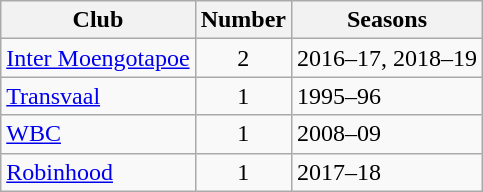<table class="wikitable sortable">
<tr>
<th>Club</th>
<th>Number</th>
<th>Seasons</th>
</tr>
<tr>
<td><a href='#'>Inter Moengotapoe</a></td>
<td style="text-align:center">2</td>
<td>2016–17, 2018–19</td>
</tr>
<tr>
<td><a href='#'>Transvaal</a></td>
<td style="text-align:center">1</td>
<td>1995–96</td>
</tr>
<tr>
<td><a href='#'>WBC</a></td>
<td style="text-align:center">1</td>
<td>2008–09</td>
</tr>
<tr>
<td><a href='#'>Robinhood</a></td>
<td style="text-align:center">1</td>
<td>2017–18</td>
</tr>
</table>
